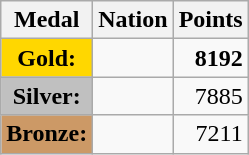<table class="wikitable">
<tr>
<th>Medal</th>
<th>Nation</th>
<th>Points</th>
</tr>
<tr>
<td style="text-align:center;background-color:gold;"><strong>Gold:</strong></td>
<td></td>
<td align="right"><strong>8192</strong></td>
</tr>
<tr>
<td style="text-align:center;background-color:silver;"><strong>Silver:</strong></td>
<td></td>
<td align="right">7885</td>
</tr>
<tr>
<td style="text-align:center;background-color:#CC9966;"><strong>Bronze:</strong></td>
<td></td>
<td align="right">7211</td>
</tr>
</table>
